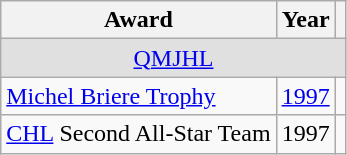<table class="wikitable">
<tr>
<th>Award</th>
<th>Year</th>
<th></th>
</tr>
<tr align="center" bgcolor="#e0e0e0">
<td colspan="3"><a href='#'>QMJHL</a></td>
</tr>
<tr>
<td><a href='#'>Michel Briere Trophy</a></td>
<td><a href='#'>1997</a></td>
<td></td>
</tr>
<tr>
<td><a href='#'>CHL</a> Second All-Star Team</td>
<td>1997</td>
<td></td>
</tr>
</table>
